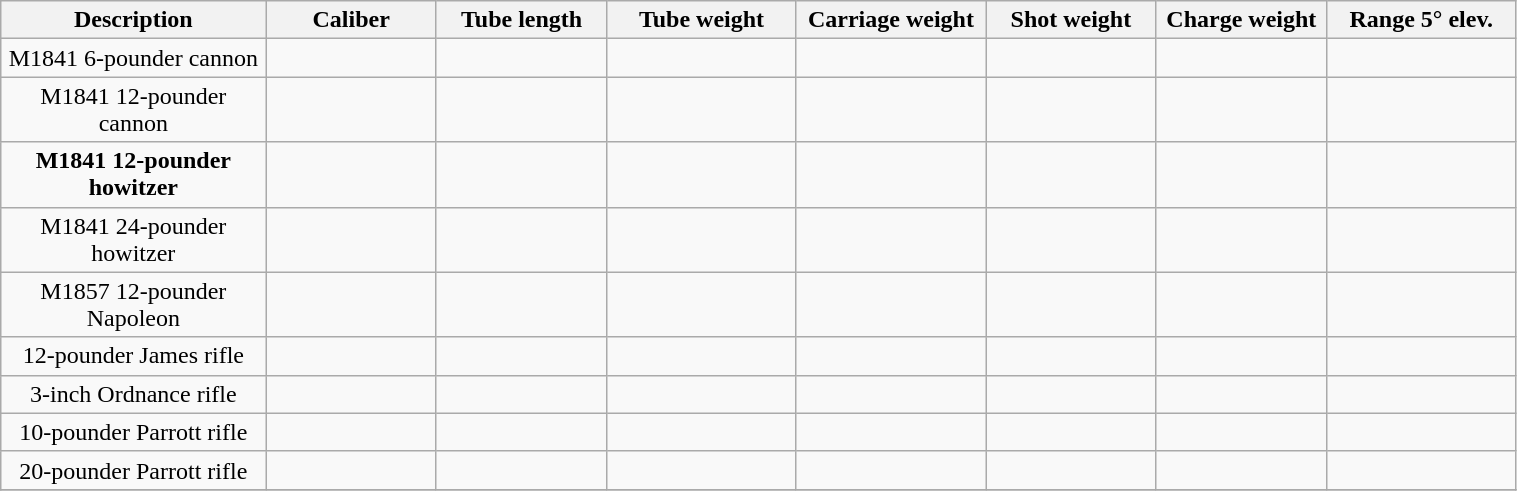<table class="wikitable" style="text-align:center; width:80%;">
<tr>
<th width=14%>Description</th>
<th width=9%>Caliber</th>
<th width=9%>Tube length</th>
<th width=10%>Tube weight</th>
<th width=10%>Carriage weight</th>
<th width=9%>Shot weight</th>
<th width=9%>Charge weight</th>
<th width=10%>Range 5° elev.</th>
</tr>
<tr>
<td rowspan=1>M1841 6-pounder cannon</td>
<td></td>
<td></td>
<td></td>
<td></td>
<td></td>
<td></td>
<td></td>
</tr>
<tr>
<td rowspan=1>M1841 12-pounder cannon</td>
<td></td>
<td></td>
<td></td>
<td></td>
<td></td>
<td></td>
<td></td>
</tr>
<tr>
<td rowspan=1><strong>M1841 12-pounder howitzer</strong></td>
<td></td>
<td></td>
<td></td>
<td></td>
<td></td>
<td></td>
<td></td>
</tr>
<tr>
<td rowspan=1>M1841 24-pounder howitzer</td>
<td></td>
<td></td>
<td></td>
<td></td>
<td></td>
<td></td>
<td></td>
</tr>
<tr>
<td rowspan=1>M1857 12-pounder Napoleon</td>
<td></td>
<td></td>
<td></td>
<td></td>
<td></td>
<td></td>
<td></td>
</tr>
<tr>
<td rowspan=1>12-pounder James rifle</td>
<td></td>
<td></td>
<td></td>
<td></td>
<td></td>
<td></td>
<td></td>
</tr>
<tr>
<td rowspan=1>3-inch Ordnance rifle</td>
<td></td>
<td></td>
<td></td>
<td></td>
<td></td>
<td></td>
<td></td>
</tr>
<tr>
<td rowspan=1>10-pounder Parrott rifle</td>
<td></td>
<td></td>
<td></td>
<td></td>
<td></td>
<td></td>
<td></td>
</tr>
<tr>
<td rowspan=1>20-pounder Parrott rifle</td>
<td></td>
<td></td>
<td></td>
<td></td>
<td></td>
<td></td>
<td></td>
</tr>
<tr>
</tr>
</table>
